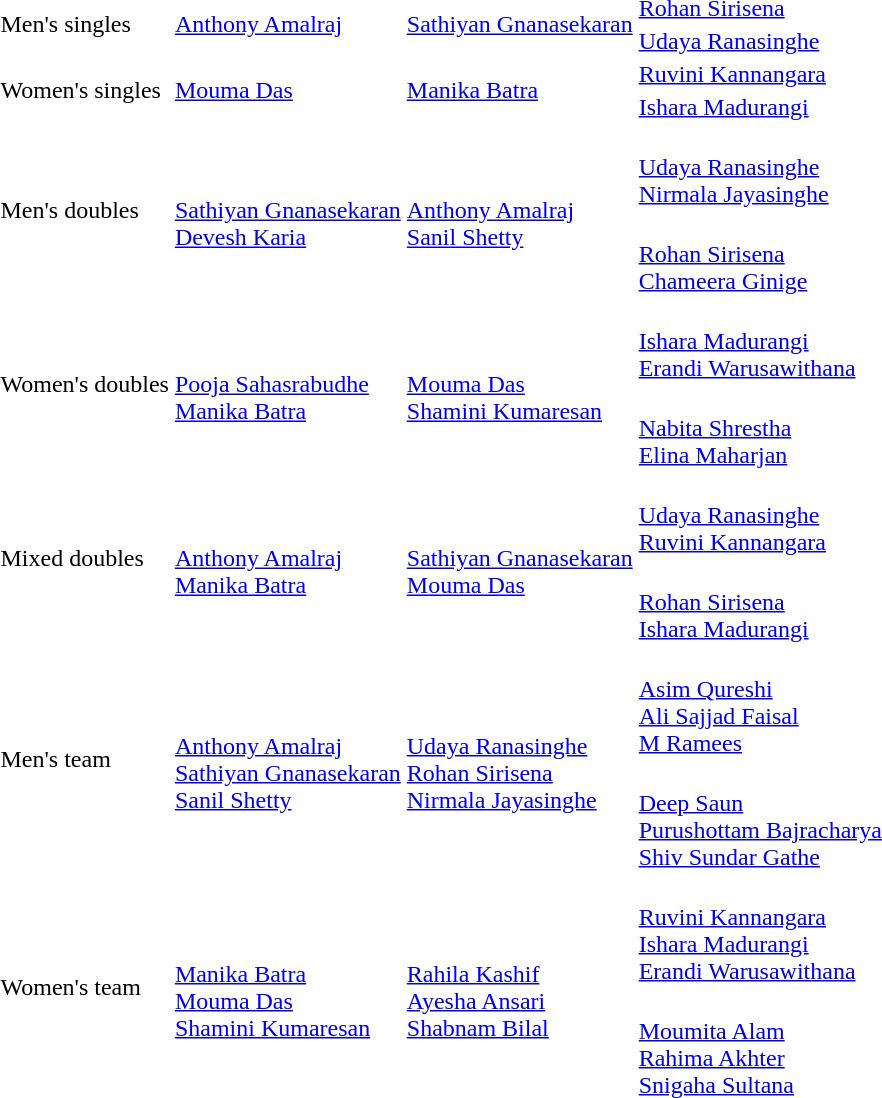<table>
<tr>
<td rowspan=2>Men's singles</td>
<td rowspan=2> <a href='#'>Anthony Amalraj</a></td>
<td rowspan=2> <a href='#'>Sathiyan Gnanasekaran</a></td>
<td> <a href='#'>Rohan Sirisena</a></td>
</tr>
<tr>
<td> <a href='#'>Udaya Ranasinghe</a></td>
</tr>
<tr>
<td rowspan=2>Women's singles</td>
<td rowspan=2> <a href='#'>Mouma Das</a></td>
<td rowspan=2> <a href='#'>Manika Batra</a></td>
<td> <a href='#'>Ruvini Kannangara</a></td>
</tr>
<tr>
<td> <a href='#'>Ishara Madurangi</a></td>
</tr>
<tr>
<td rowspan=2>Men's doubles</td>
<td rowspan=2><br><a href='#'>Sathiyan Gnanasekaran</a><br><a href='#'>Devesh Karia</a></td>
<td rowspan=2><br><a href='#'>Anthony Amalraj</a><br><a href='#'>Sanil Shetty</a></td>
<td><br><a href='#'>Udaya Ranasinghe</a><br><a href='#'>Nirmala Jayasinghe</a></td>
</tr>
<tr>
<td><br><a href='#'>Rohan Sirisena</a><br><a href='#'>Chameera Ginige</a></td>
</tr>
<tr>
<td rowspan=2>Women's doubles</td>
<td rowspan=2><br><a href='#'>Pooja Sahasrabudhe</a><br><a href='#'>Manika Batra</a></td>
<td rowspan=2><br><a href='#'>Mouma Das</a><br><a href='#'>Shamini Kumaresan</a></td>
<td><br><a href='#'>Ishara Madurangi</a><br><a href='#'>Erandi Warusawithana</a></td>
</tr>
<tr>
<td><br><a href='#'>Nabita Shrestha</a><br><a href='#'>Elina Maharjan</a></td>
</tr>
<tr>
<td rowspan=2>Mixed doubles</td>
<td rowspan=2><br><a href='#'>Anthony Amalraj</a><br><a href='#'>Manika Batra</a></td>
<td rowspan=2><br><a href='#'>Sathiyan Gnanasekaran</a><br><a href='#'>Mouma Das</a></td>
<td><br><a href='#'>Udaya Ranasinghe</a><br><a href='#'>Ruvini Kannangara</a></td>
</tr>
<tr>
<td><br><a href='#'>Rohan Sirisena</a><br><a href='#'>Ishara Madurangi</a></td>
</tr>
<tr>
<td rowspan=2>Men's team</td>
<td rowspan=2><br><a href='#'>Anthony Amalraj</a><br><a href='#'>Sathiyan Gnanasekaran</a><br><a href='#'>Sanil Shetty</a></td>
<td rowspan=2><br><a href='#'>Udaya Ranasinghe</a><br> <a href='#'>Rohan Sirisena</a><br><a href='#'>Nirmala Jayasinghe</a></td>
<td><br><a href='#'>Asim Qureshi</a><br> <a href='#'>Ali Sajjad Faisal</a><br><a href='#'>M Ramees</a></td>
</tr>
<tr>
<td><br><a href='#'>Deep Saun</a><br> <a href='#'>Purushottam Bajracharya</a><br><a href='#'>Shiv Sundar Gathe</a></td>
</tr>
<tr>
<td rowspan=2>Women's team</td>
<td rowspan=2><br><a href='#'>Manika Batra</a><br> <a href='#'>Mouma Das</a><br><a href='#'>Shamini Kumaresan</a></td>
<td rowspan=2><br><a href='#'>Rahila Kashif</a><br> <a href='#'>Ayesha Ansari</a><br><a href='#'>Shabnam Bilal</a></td>
<td><br><a href='#'>Ruvini Kannangara</a><br> <a href='#'>Ishara Madurangi</a><br><a href='#'>Erandi Warusawithana</a></td>
</tr>
<tr>
<td><br><a href='#'>Moumita Alam</a><br> <a href='#'>Rahima Akhter</a><br><a href='#'>Snigaha Sultana</a></td>
</tr>
</table>
